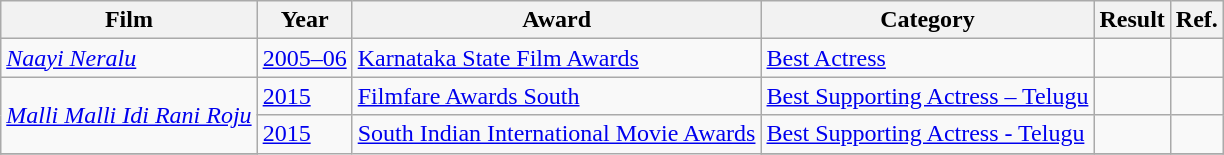<table class=wikitable>
<tr>
<th>Film</th>
<th>Year</th>
<th>Award</th>
<th>Category</th>
<th>Result</th>
<th>Ref.</th>
</tr>
<tr>
<td><em><a href='#'>Naayi Neralu</a></em></td>
<td><a href='#'>2005–06</a></td>
<td><a href='#'>Karnataka State Film Awards</a></td>
<td><a href='#'>Best Actress</a></td>
<td></td>
<td></td>
</tr>
<tr>
<td rowspan=2><em><a href='#'>Malli Malli Idi Rani Roju</a></em></td>
<td rowspan=1><a href='#'>2015</a></td>
<td rowspan=1><a href='#'>Filmfare Awards South</a></td>
<td><a href='#'>Best Supporting Actress – Telugu</a></td>
<td></td>
<td></td>
</tr>
<tr>
<td rowspan=0><a href='#'>2015</a></td>
<td rowspan=0><a href='#'>South Indian International Movie Awards</a></td>
<td><a href='#'>Best Supporting Actress - Telugu</a></td>
<td></td>
<td></td>
</tr>
<tr>
</tr>
</table>
